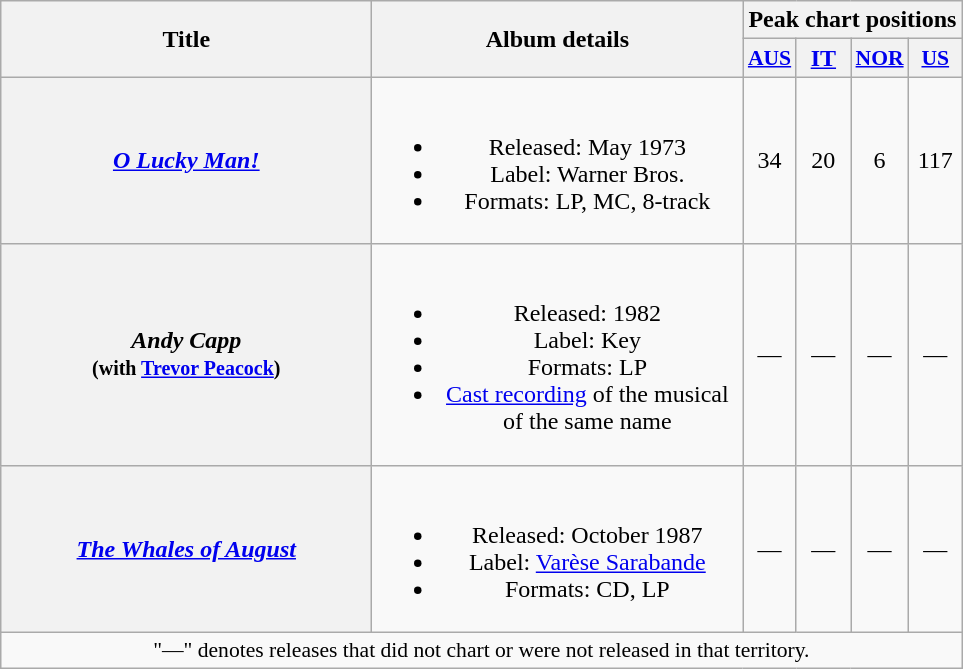<table class="wikitable plainrowheaders" style="text-align:center;">
<tr>
<th rowspan="2" scope="col" style="width:15em;">Title</th>
<th rowspan="2" scope="col" style="width:15em;">Album details</th>
<th colspan="4">Peak chart positions</th>
</tr>
<tr>
<th scope="col" style="width:2em;font-size:90%;"><a href='#'>AUS</a><br></th>
<th><a href='#'>IT</a><br></th>
<th scope="col" style="width:2em;font-size:90%;"><a href='#'>NOR</a><br></th>
<th scope="col" style="width:2em;font-size:90%;"><a href='#'>US</a><br></th>
</tr>
<tr>
<th scope="row"><em><a href='#'>O Lucky Man!</a></em></th>
<td><br><ul><li>Released: May 1973</li><li>Label: Warner Bros.</li><li>Formats: LP, MC, 8-track</li></ul></td>
<td>34</td>
<td>20</td>
<td>6</td>
<td>117</td>
</tr>
<tr>
<th scope="row"><em>Andy Capp</em><br><small>(with <a href='#'>Trevor Peacock</a>)</small></th>
<td><br><ul><li>Released: 1982</li><li>Label: Key</li><li>Formats: LP</li><li><a href='#'>Cast recording</a> of the musical of the same name</li></ul></td>
<td>—</td>
<td>—</td>
<td>—</td>
<td>—</td>
</tr>
<tr>
<th scope="row"><em><a href='#'>The Whales of August</a></em></th>
<td><br><ul><li>Released: October 1987</li><li>Label: <a href='#'>Varèse Sarabande</a></li><li>Formats: CD, LP</li></ul></td>
<td>—</td>
<td>—</td>
<td>—</td>
<td>—</td>
</tr>
<tr>
<td colspan="6" style="font-size:90%">"—" denotes releases that did not chart or were not released in that territory.</td>
</tr>
</table>
